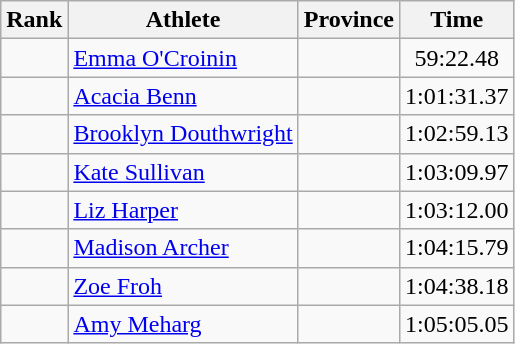<table class="wikitable sortable" style="text-align:center">
<tr>
<th>Rank</th>
<th>Athlete</th>
<th>Province</th>
<th>Time</th>
</tr>
<tr>
<td></td>
<td align=left><a href='#'>Emma O'Croinin</a></td>
<td style="text-align:left;"></td>
<td>59:22.48</td>
</tr>
<tr>
<td></td>
<td align=left><a href='#'>Acacia Benn</a></td>
<td style="text-align:left;"></td>
<td>1:01:31.37</td>
</tr>
<tr>
<td></td>
<td align=left><a href='#'>Brooklyn Douthwright</a></td>
<td style="text-align:left;"></td>
<td>1:02:59.13</td>
</tr>
<tr>
<td></td>
<td align=left><a href='#'>Kate Sullivan</a></td>
<td style="text-align:left;"></td>
<td>1:03:09.97</td>
</tr>
<tr>
<td></td>
<td align=left><a href='#'>Liz Harper</a></td>
<td style="text-align:left;"></td>
<td>1:03:12.00</td>
</tr>
<tr>
<td></td>
<td align=left><a href='#'>Madison Archer</a></td>
<td style="text-align:left;"></td>
<td>1:04:15.79</td>
</tr>
<tr>
<td></td>
<td align=left><a href='#'>Zoe Froh</a></td>
<td style="text-align:left;"></td>
<td>1:04:38.18</td>
</tr>
<tr>
<td></td>
<td align=left><a href='#'>Amy Meharg</a></td>
<td style="text-align:left;"></td>
<td>1:05:05.05</td>
</tr>
</table>
